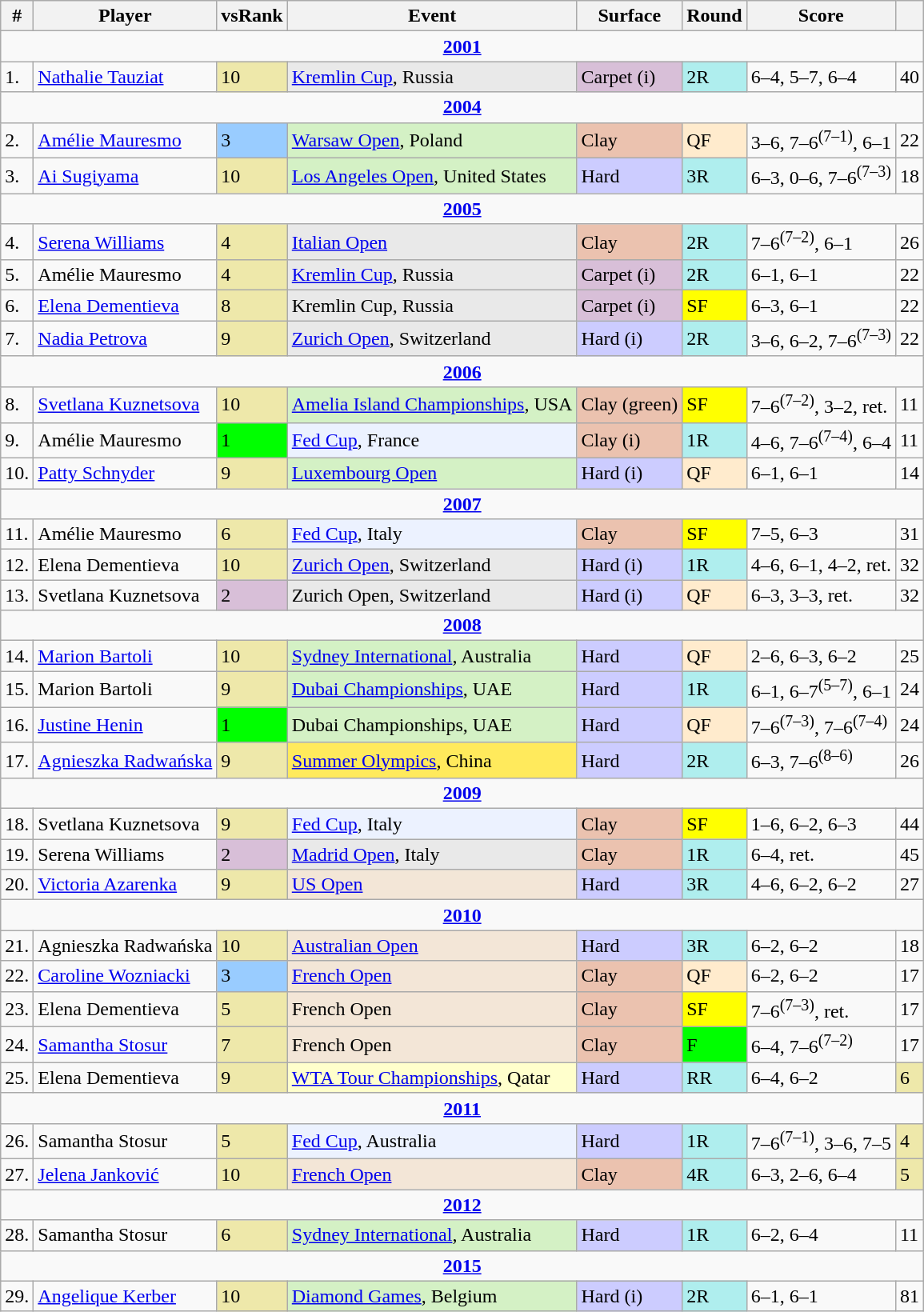<table class="wikitable sortable">
<tr>
<th>#</th>
<th>Player</th>
<th>vsRank</th>
<th>Event</th>
<th>Surface</th>
<th>Round</th>
<th>Score</th>
<th></th>
</tr>
<tr>
<td colspan=8 style=text-align:center><strong><a href='#'>2001</a></strong></td>
</tr>
<tr>
<td>1.</td>
<td> <a href='#'>Nathalie Tauziat</a></td>
<td bgcolor=EEE8AA>10</td>
<td bgcolor=e9e9e9><a href='#'>Kremlin Cup</a>, Russia</td>
<td bgcolor=thistle>Carpet (i)</td>
<td bgcolor=afeeee>2R</td>
<td>6–4, 5–7, 6–4</td>
<td>40</td>
</tr>
<tr>
<td colspan=8 style=text-align:center><strong><a href='#'>2004</a></strong></td>
</tr>
<tr>
<td>2.</td>
<td> <a href='#'>Amélie Mauresmo</a></td>
<td bgcolor=99ccff>3</td>
<td bgcolor=d4f1c5><a href='#'>Warsaw Open</a>, Poland</td>
<td bgcolor=EBC2AF>Clay</td>
<td bgcolor=ffebcd>QF</td>
<td>3–6, 7–6<sup>(7–1)</sup>, 6–1</td>
<td>22</td>
</tr>
<tr>
<td>3.</td>
<td> <a href='#'>Ai Sugiyama</a></td>
<td bgcolor=EEE8AA>10</td>
<td bgcolor=d4f1c5><a href='#'>Los Angeles Open</a>, United States</td>
<td bgcolor=CCCCFF>Hard</td>
<td bgcolor=afeeee>3R</td>
<td>6–3, 0–6, 7–6<sup>(7–3)</sup></td>
<td>18</td>
</tr>
<tr>
<td colspan=8 style=text-align:center><strong><a href='#'>2005</a></strong></td>
</tr>
<tr>
<td>4.</td>
<td> <a href='#'>Serena Williams</a></td>
<td bgcolor=EEE8AA>4</td>
<td bgcolor=e9e9e9><a href='#'>Italian Open</a></td>
<td bgcolor=EBC2AF>Clay</td>
<td bgcolor=afeeee>2R</td>
<td>7–6<sup>(7–2)</sup>, 6–1</td>
<td>26</td>
</tr>
<tr>
<td>5.</td>
<td> Amélie Mauresmo</td>
<td bgcolor=EEE8AA>4</td>
<td bgcolor=e9e9e9><a href='#'>Kremlin Cup</a>, Russia</td>
<td bgcolor=thistle>Carpet (i)</td>
<td bgcolor=afeeee>2R</td>
<td>6–1, 6–1</td>
<td>22</td>
</tr>
<tr>
<td>6.</td>
<td> <a href='#'>Elena Dementieva</a></td>
<td bgcolor=EEE8AA>8</td>
<td bgcolor=e9e9e9>Kremlin Cup, Russia</td>
<td bgcolor=thistle>Carpet (i)</td>
<td bgcolor=yellow>SF</td>
<td>6–3, 6–1</td>
<td>22</td>
</tr>
<tr>
<td>7.</td>
<td> <a href='#'>Nadia Petrova</a></td>
<td bgcolor=EEE8AA>9</td>
<td bgcolor=e9e9e9><a href='#'>Zurich Open</a>, Switzerland</td>
<td bgcolor=CCCCFF>Hard (i)</td>
<td bgcolor=afeeee>2R</td>
<td>3–6, 6–2, 7–6<sup>(7–3)</sup></td>
<td>22</td>
</tr>
<tr>
<td colspan=8 style=text-align:center><strong><a href='#'>2006</a></strong></td>
</tr>
<tr>
<td>8.</td>
<td> <a href='#'>Svetlana Kuznetsova</a></td>
<td bgcolor=EEE8AA>10</td>
<td bgcolor=d4f1c5><a href='#'>Amelia Island Championships</a>, USA</td>
<td bgcolor=EBC2AF>Clay (green)</td>
<td bgcolor=yellow>SF</td>
<td>7–6<sup>(7–2)</sup>, 3–2, ret.</td>
<td>11</td>
</tr>
<tr>
<td>9.</td>
<td> Amélie Mauresmo</td>
<td bgcolor=lime>1</td>
<td bgcolor=ecf2ff><a href='#'>Fed Cup</a>, France</td>
<td bgcolor=EBC2AF>Clay (i)</td>
<td bgcolor=afeeee>1R</td>
<td>4–6, 7–6<sup>(7–4)</sup>, 6–4</td>
<td>11</td>
</tr>
<tr>
<td>10.</td>
<td> <a href='#'>Patty Schnyder</a></td>
<td bgcolor=EEE8AA>9</td>
<td bgcolor=d4f1c5><a href='#'>Luxembourg Open</a></td>
<td bgcolor=CCCCFF>Hard (i)</td>
<td bgcolor=ffebcd>QF</td>
<td>6–1, 6–1</td>
<td>14</td>
</tr>
<tr>
<td colspan=8 style=text-align:center><strong><a href='#'>2007</a></strong></td>
</tr>
<tr>
<td>11.</td>
<td> Amélie Mauresmo</td>
<td bgcolor=EEE8AA>6</td>
<td bgcolor=ecf2ff><a href='#'>Fed Cup</a>, Italy</td>
<td bgcolor=EBC2AF>Clay</td>
<td bgcolor=yellow>SF</td>
<td>7–5, 6–3</td>
<td>31</td>
</tr>
<tr>
<td>12.</td>
<td> Elena Dementieva</td>
<td bgcolor=EEE8AA>10</td>
<td bgcolor=e9e9e9><a href='#'>Zurich Open</a>, Switzerland</td>
<td bgcolor=CCCCFF>Hard (i)</td>
<td bgcolor=afeeee>1R</td>
<td>4–6, 6–1, 4–2, ret.</td>
<td>32</td>
</tr>
<tr>
<td>13.</td>
<td> Svetlana Kuznetsova</td>
<td bgcolor=thistle>2</td>
<td bgcolor=e9e9e9>Zurich Open, Switzerland</td>
<td bgcolor=CCCCFF>Hard (i)</td>
<td bgcolor=ffebcd>QF</td>
<td>6–3, 3–3, ret.</td>
<td>32</td>
</tr>
<tr>
<td colspan=8 style=text-align:center><strong><a href='#'>2008</a></strong></td>
</tr>
<tr>
<td>14.</td>
<td> <a href='#'>Marion Bartoli</a></td>
<td bgcolor=EEE8AA>10</td>
<td bgcolor=d4f1c5><a href='#'>Sydney International</a>, Australia</td>
<td bgcolor=CCCCFF>Hard</td>
<td bgcolor=ffebcd>QF</td>
<td>2–6, 6–3, 6–2</td>
<td>25</td>
</tr>
<tr>
<td>15.</td>
<td> Marion Bartoli</td>
<td bgcolor=EEE8AA>9</td>
<td bgcolor=d4f1c5><a href='#'>Dubai Championships</a>, UAE</td>
<td bgcolor=CCCCFF>Hard</td>
<td bgcolor=afeeee>1R</td>
<td>6–1, 6–7<sup>(5–7)</sup>, 6–1</td>
<td>24</td>
</tr>
<tr>
<td>16.</td>
<td> <a href='#'>Justine Henin</a></td>
<td bgcolor=lime>1</td>
<td bgcolor=d4f1c5>Dubai Championships, UAE</td>
<td bgcolor=CCCCFF>Hard</td>
<td bgcolor=ffebcd>QF</td>
<td>7–6<sup>(7–3)</sup>, 7–6<sup>(7–4)</sup></td>
<td>24</td>
</tr>
<tr>
<td>17.</td>
<td> <a href='#'>Agnieszka Radwańska</a></td>
<td bgcolor=EEE8AA>9</td>
<td bgcolor=ffea5c><a href='#'>Summer Olympics</a>, China</td>
<td bgcolor=CCCCFF>Hard</td>
<td bgcolor=afeeee>2R</td>
<td>6–3, 7–6<sup>(8–6)</sup></td>
<td>26</td>
</tr>
<tr>
<td colspan=8 style=text-align:center><strong><a href='#'>2009</a></strong></td>
</tr>
<tr>
<td>18.</td>
<td> Svetlana Kuznetsova</td>
<td bgcolor=EEE8AA>9</td>
<td bgcolor=ecf2ff><a href='#'>Fed Cup</a>, Italy</td>
<td bgcolor=EBC2AF>Clay</td>
<td bgcolor=yellow>SF</td>
<td>1–6, 6–2, 6–3</td>
<td>44</td>
</tr>
<tr>
<td>19.</td>
<td> Serena Williams</td>
<td bgcolor=thistle>2</td>
<td bgcolor=e9e9e9><a href='#'>Madrid Open</a>, Italy</td>
<td bgcolor=EBC2AF>Clay</td>
<td bgcolor=afeeee>1R</td>
<td>6–4, ret.</td>
<td>45</td>
</tr>
<tr>
<td>20.</td>
<td> <a href='#'>Victoria Azarenka</a></td>
<td bgcolor=EEE8AA>9</td>
<td bgcolor=f3e6d7><a href='#'>US Open</a></td>
<td bgcolor=CCCCFF>Hard</td>
<td bgcolor=afeeee>3R</td>
<td>4–6, 6–2, 6–2</td>
<td>27</td>
</tr>
<tr>
<td colspan=8 style=text-align:center><strong><a href='#'>2010</a></strong></td>
</tr>
<tr>
<td>21.</td>
<td> Agnieszka Radwańska</td>
<td bgcolor=EEE8AA>10</td>
<td bgcolor=f3e6d7><a href='#'>Australian Open</a></td>
<td bgcolor=CCCCFF>Hard</td>
<td bgcolor=afeeee>3R</td>
<td>6–2, 6–2</td>
<td>18</td>
</tr>
<tr>
<td>22.</td>
<td> <a href='#'>Caroline Wozniacki</a></td>
<td bgcolor=99ccff>3</td>
<td bgcolor=f3e6d7><a href='#'>French Open</a></td>
<td bgcolor=EBC2AF>Clay</td>
<td bgcolor=ffebcd>QF</td>
<td>6–2, 6–2</td>
<td>17</td>
</tr>
<tr>
<td>23.</td>
<td> Elena Dementieva</td>
<td bgcolor=EEE8AA>5</td>
<td bgcolor=f3e6d7>French Open</td>
<td bgcolor=EBC2AF>Clay</td>
<td bgcolor=yellow>SF</td>
<td>7–6<sup>(7–3)</sup>, ret.</td>
<td>17</td>
</tr>
<tr>
<td>24.</td>
<td> <a href='#'>Samantha Stosur</a></td>
<td bgcolor=EEE8AA>7</td>
<td bgcolor=f3e6d7>French Open</td>
<td bgcolor=EBC2AF>Clay</td>
<td bgcolor=lime>F</td>
<td>6–4, 7–6<sup>(7–2)</sup></td>
<td>17</td>
</tr>
<tr>
<td>25.</td>
<td> Elena Dementieva</td>
<td bgcolor=EEE8AA>9</td>
<td bgcolor=ffffcc><a href='#'>WTA Tour Championships</a>, Qatar</td>
<td bgcolor=CCCCFF>Hard</td>
<td bgcolor=afeeee>RR</td>
<td>6–4, 6–2</td>
<td bgcolor=eee8AA>6</td>
</tr>
<tr>
<td colspan=8 style=text-align:center><strong><a href='#'>2011</a></strong></td>
</tr>
<tr>
<td>26.</td>
<td> Samantha Stosur</td>
<td bgcolor=EEE8AA>5</td>
<td bgcolor=ecf2ff><a href='#'>Fed Cup</a>, Australia</td>
<td bgcolor=CCCCFF>Hard</td>
<td bgcolor=afeeee>1R</td>
<td>7–6<sup>(7–1)</sup>, 3–6, 7–5</td>
<td bgcolor=eee8AA>4</td>
</tr>
<tr>
<td>27.</td>
<td> <a href='#'>Jelena Janković</a></td>
<td bgcolor=EEE8AA>10</td>
<td bgcolor=f3e6d7><a href='#'>French Open</a></td>
<td bgcolor=EBC2AF>Clay</td>
<td bgcolor=afeeee>4R</td>
<td>6–3, 2–6, 6–4</td>
<td bgcolor=eee8AA>5</td>
</tr>
<tr>
<td colspan=8 style=text-align:center><strong><a href='#'>2012</a></strong></td>
</tr>
<tr>
<td>28.</td>
<td> Samantha Stosur</td>
<td bgcolor=EEE8AA>6</td>
<td bgcolor=d4f1c5><a href='#'>Sydney International</a>, Australia</td>
<td bgcolor=CCCCFF>Hard</td>
<td bgcolor=afeeee>1R</td>
<td>6–2, 6–4</td>
<td>11</td>
</tr>
<tr>
<td colspan=8 style=text-align:center><strong><a href='#'>2015</a></strong></td>
</tr>
<tr>
<td>29.</td>
<td> <a href='#'>Angelique Kerber</a></td>
<td bgcolor=EEE8AA>10</td>
<td bgcolor=d4f1c5><a href='#'>Diamond Games</a>, Belgium</td>
<td bgcolor=CCCCFF>Hard (i)</td>
<td bgcolor=afeeee>2R</td>
<td>6–1, 6–1</td>
<td>81</td>
</tr>
</table>
